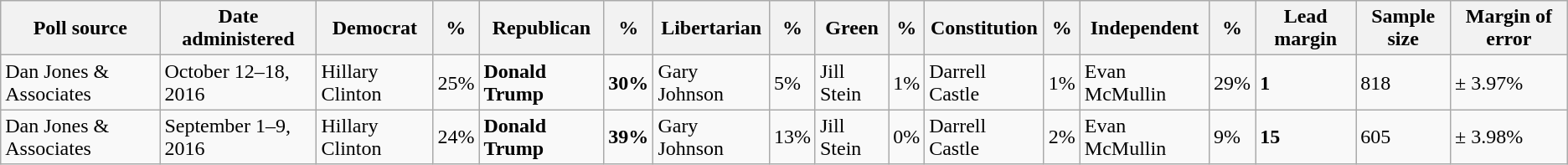<table class="wikitable">
<tr>
<th>Poll source</th>
<th>Date administered</th>
<th>Democrat</th>
<th>%</th>
<th>Republican</th>
<th>%</th>
<th>Libertarian</th>
<th>%</th>
<th>Green</th>
<th>%</th>
<th>Constitution</th>
<th>%</th>
<th>Independent</th>
<th>%</th>
<th>Lead margin</th>
<th>Sample size</th>
<th>Margin of error</th>
</tr>
<tr>
<td>Dan Jones & Associates</td>
<td>October 12–18, 2016</td>
<td>Hillary Clinton</td>
<td>25%</td>
<td><strong>Donald Trump</strong></td>
<td><strong>30%</strong></td>
<td>Gary Johnson</td>
<td>5%</td>
<td>Jill Stein</td>
<td>1%</td>
<td>Darrell Castle</td>
<td>1%</td>
<td>Evan McMullin</td>
<td>29%</td>
<td><strong>1</strong></td>
<td>818</td>
<td>± 3.97%</td>
</tr>
<tr>
<td>Dan Jones & Associates</td>
<td>September 1–9, 2016</td>
<td>Hillary Clinton</td>
<td>24%</td>
<td><strong>Donald Trump</strong></td>
<td><strong>39%</strong></td>
<td>Gary Johnson</td>
<td>13%</td>
<td>Jill Stein</td>
<td>0%</td>
<td>Darrell Castle</td>
<td>2%</td>
<td>Evan McMullin</td>
<td>9%</td>
<td><strong>15</strong></td>
<td>605</td>
<td>± 3.98%</td>
</tr>
</table>
